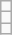<table class="wikitable">
<tr>
<td></td>
</tr>
<tr>
<td></td>
</tr>
<tr>
<td></td>
</tr>
</table>
